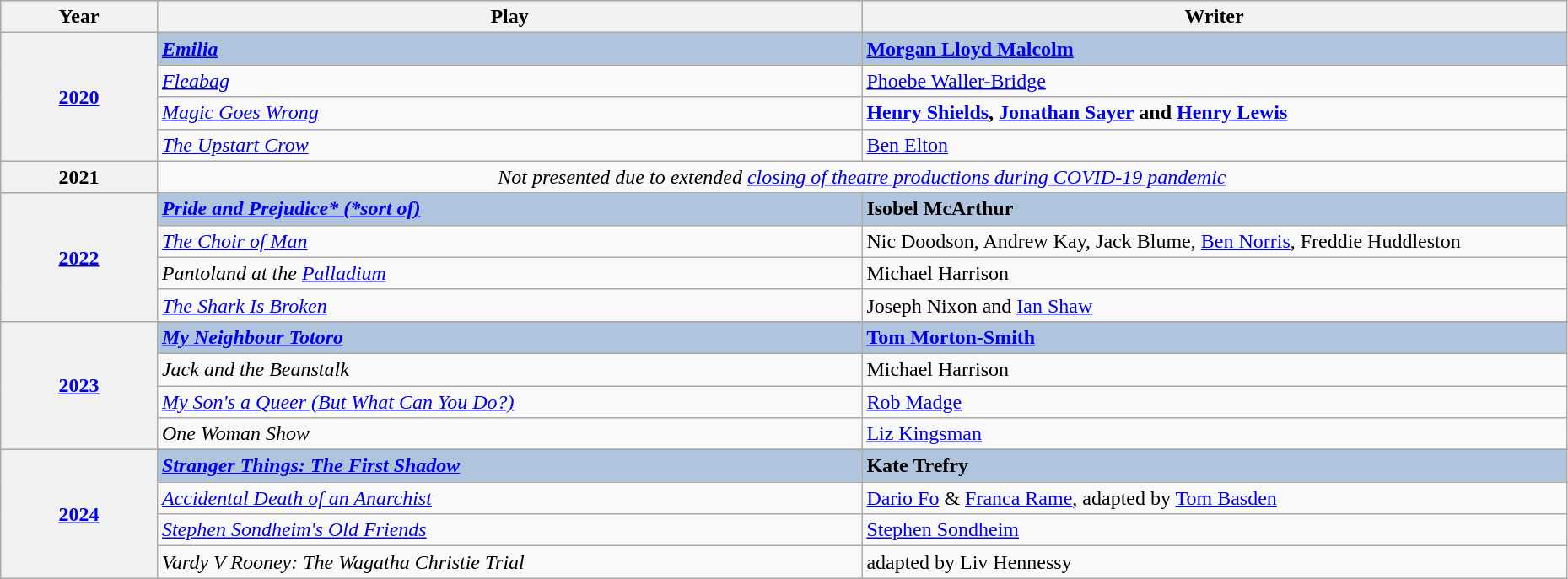<table class="wikitable" style="width:98%;">
<tr style="background:#bebebe;">
<th style="width:10%;">Year</th>
<th style="width:45%;">Play</th>
<th style="width:45%;">Writer</th>
</tr>
<tr style="background:#B0C4DE">
<th rowspan="4" align="center"><a href='#'>2020</a></th>
<td><strong><em><a href='#'>Emilia</a></em></strong></td>
<td><strong><a href='#'>Morgan Lloyd Malcolm</a></strong></td>
</tr>
<tr>
<td><em><a href='#'>Fleabag</a></em></td>
<td><a href='#'>Phoebe Waller-Bridge</a></td>
</tr>
<tr>
<td><em><a href='#'>Magic Goes Wrong</a></em></td>
<td><strong><a href='#'>Henry Shields</a>, <a href='#'>Jonathan Sayer</a> and <a href='#'>Henry Lewis</a></strong></td>
</tr>
<tr>
<td><em><a href='#'>The Upstart Crow</a></em></td>
<td><a href='#'>Ben Elton</a></td>
</tr>
<tr>
<th align="center">2021</th>
<td colspan=3 align="center"><em>Not presented due to extended <a href='#'>closing of theatre productions during COVID-19 pandemic</a></em></td>
</tr>
<tr style="background:#B0C4DE">
<th rowspan="4"><a href='#'>2022</a></th>
<td><strong><em><a href='#'>Pride and Prejudice* (*sort of)</a></em></strong></td>
<td><strong>Isobel McArthur</strong></td>
</tr>
<tr>
<td><em><a href='#'>The Choir of Man</a></em></td>
<td>Nic Doodson, Andrew Kay, Jack Blume, <a href='#'>Ben Norris</a>, Freddie Huddleston</td>
</tr>
<tr>
<td><em>Pantoland at the <a href='#'>Palladium</a></em></td>
<td>Michael Harrison</td>
</tr>
<tr>
<td><em><a href='#'>The Shark Is Broken</a></em></td>
<td>Joseph Nixon and <a href='#'>Ian Shaw</a></td>
</tr>
<tr>
<th rowspan="5" align="center"><a href='#'>2023</a></th>
</tr>
<tr style="background:#B0C4DE">
<td><strong><em><a href='#'>My Neighbour Totoro</a></em></strong></td>
<td><strong><a href='#'>Tom Morton-Smith</a></strong></td>
</tr>
<tr>
<td><em>Jack and the Beanstalk</em></td>
<td>Michael Harrison</td>
</tr>
<tr>
<td><em><a href='#'>My Son's a Queer (But What Can You Do?)</a></em></td>
<td><a href='#'>Rob Madge</a></td>
</tr>
<tr>
<td><em>One Woman Show</em></td>
<td><a href='#'>Liz Kingsman</a></td>
</tr>
<tr>
<th rowspan="6"><a href='#'>2024</a></th>
</tr>
<tr style="background:#B0C4DE">
<td><strong><em><a href='#'>Stranger Things: The First Shadow</a></em></strong></td>
<td><strong>Kate Trefry</strong></td>
</tr>
<tr>
<td><em><a href='#'>Accidental Death of an Anarchist</a></em></td>
<td><a href='#'>Dario Fo</a> & <a href='#'>Franca Rame</a>, adapted by <a href='#'>Tom Basden</a></td>
</tr>
<tr>
<td><em><a href='#'>Stephen Sondheim's Old Friends</a></em></td>
<td><a href='#'>Stephen Sondheim</a></td>
</tr>
<tr>
<td><em>Vardy V Rooney: The Wagatha Christie Trial</em></td>
<td>adapted by Liv Hennessy</td>
</tr>
</table>
